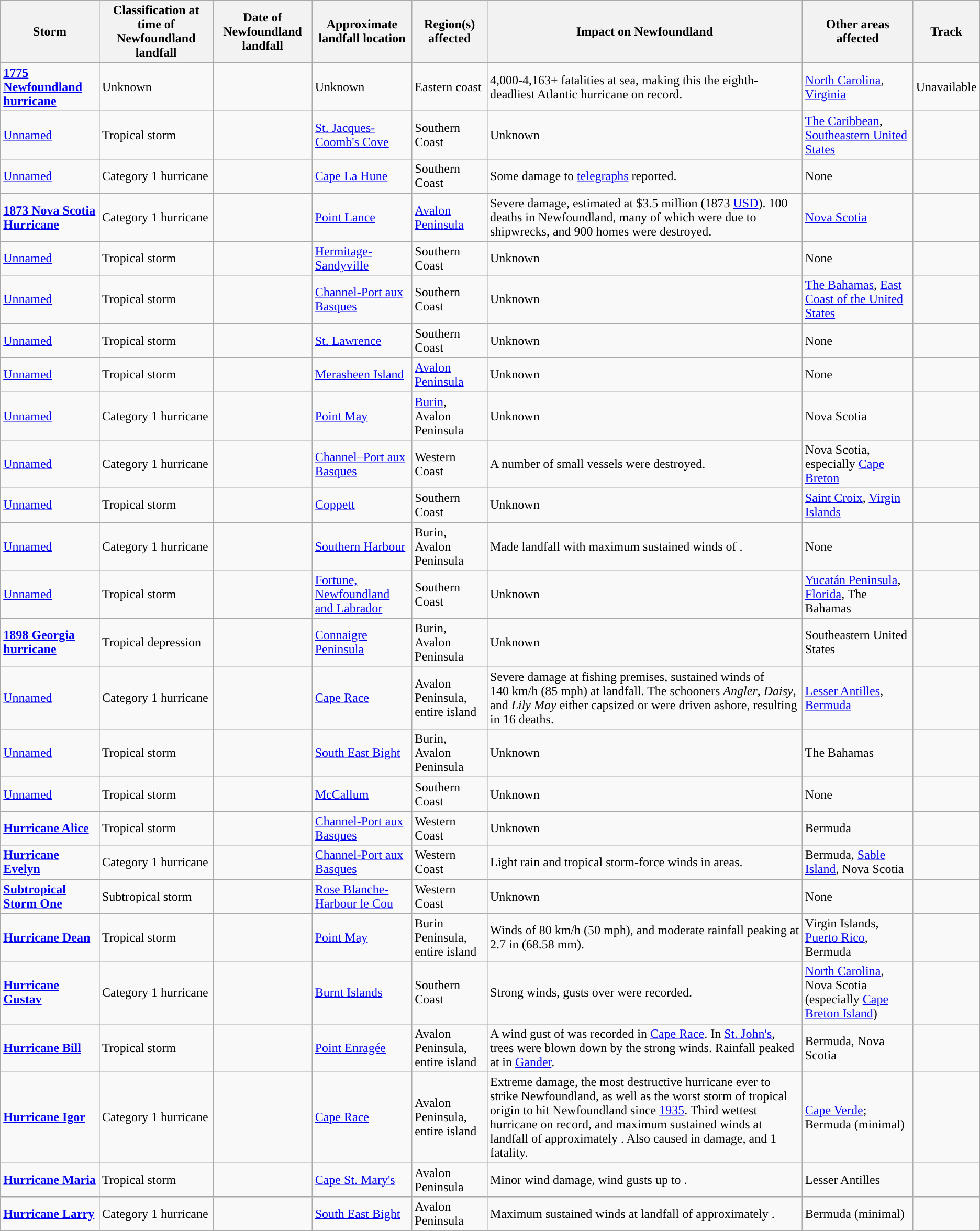<table class="wikitable">
<tr>
<th>Storm</th>
<th>Classification at time of Newfoundland landfall</th>
<th>Date of Newfoundland landfall</th>
<th>Approximate landfall location</th>
<th>Region(s) affected</th>
<th>Impact on Newfoundland</th>
<th>Other areas affected</th>
<th>Track</th>
</tr>
<tr>
<td><strong><a href='#'>1775 Newfoundland hurricane</a></strong></td>
<td style="background: #">Unknown</td>
<td></td>
<td>Unknown</td>
<td>Eastern coast</td>
<td>4,000-4,163+ fatalities at sea, making this the eighth-deadliest Atlantic hurricane on record.</td>
<td><a href='#'>North Carolina</a>, <a href='#'>Virginia</a></td>
<td>Unavailable</td>
</tr>
<tr>
<td><a href='#'>Unnamed</a></td>
<td style="background: #">Tropical storm</td>
<td></td>
<td><a href='#'>St. Jacques-Coomb's Cove</a></td>
<td>Southern Coast</td>
<td>Unknown</td>
<td><a href='#'>The Caribbean</a>, <a href='#'>Southeastern United States</a></td>
<td></td>
</tr>
<tr>
<td><a href='#'>Unnamed</a></td>
<td style="background: #">Category 1 hurricane</td>
<td></td>
<td><a href='#'>Cape La Hune</a></td>
<td>Southern Coast</td>
<td>Some damage to <a href='#'>telegraphs</a> reported.</td>
<td>None</td>
<td></td>
</tr>
<tr>
<td><strong><a href='#'>1873 Nova Scotia Hurricane</a></strong></td>
<td style="background: #">Category 1 hurricane</td>
<td></td>
<td><a href='#'>Point Lance</a></td>
<td><a href='#'>Avalon Peninsula</a></td>
<td>Severe damage, estimated at $3.5 million (1873 <a href='#'>USD</a>). 100 deaths in Newfoundland, many of which were due to shipwrecks, and 900 homes were destroyed.</td>
<td><a href='#'>Nova Scotia</a></td>
<td></td>
</tr>
<tr>
<td><a href='#'>Unnamed</a></td>
<td style="background: #">Tropical storm</td>
<td></td>
<td><a href='#'>Hermitage-Sandyville</a></td>
<td>Southern Coast</td>
<td>Unknown</td>
<td>None</td>
<td></td>
</tr>
<tr>
<td><a href='#'>Unnamed</a></td>
<td style="background: #">Tropical storm</td>
<td></td>
<td><a href='#'>Channel-Port aux Basques</a></td>
<td>Southern Coast</td>
<td>Unknown</td>
<td><a href='#'>The Bahamas</a>, <a href='#'>East Coast of the United States</a></td>
<td></td>
</tr>
<tr>
<td><a href='#'>Unnamed</a></td>
<td style="background: #">Tropical storm</td>
<td></td>
<td><a href='#'>St. Lawrence</a></td>
<td>Southern Coast</td>
<td>Unknown</td>
<td>None</td>
<td></td>
</tr>
<tr>
<td><a href='#'>Unnamed</a></td>
<td style="background: #">Tropical storm</td>
<td></td>
<td><a href='#'>Merasheen Island</a></td>
<td><a href='#'>Avalon Peninsula</a></td>
<td>Unknown</td>
<td>None</td>
<td></td>
</tr>
<tr>
<td><a href='#'>Unnamed</a></td>
<td style="background: #">Category 1 hurricane</td>
<td></td>
<td><a href='#'>Point May</a></td>
<td><a href='#'>Burin</a>, Avalon Peninsula</td>
<td>Unknown</td>
<td>Nova Scotia</td>
<td></td>
</tr>
<tr>
<td><a href='#'>Unnamed</a></td>
<td style="background: #">Category 1 hurricane</td>
<td></td>
<td><a href='#'>Channel–Port aux Basques</a></td>
<td>Western Coast</td>
<td>A number of small vessels were destroyed.</td>
<td>Nova Scotia, especially <a href='#'>Cape Breton</a></td>
<td></td>
</tr>
<tr>
<td><a href='#'>Unnamed</a></td>
<td style="background: #">Tropical storm</td>
<td></td>
<td><a href='#'>Coppett</a></td>
<td>Southern Coast</td>
<td>Unknown</td>
<td><a href='#'>Saint Croix</a>, <a href='#'>Virgin Islands</a></td>
<td></td>
</tr>
<tr>
<td><a href='#'>Unnamed</a></td>
<td style="background: #">Category 1 hurricane</td>
<td></td>
<td><a href='#'>Southern Harbour</a></td>
<td>Burin, Avalon Peninsula</td>
<td>Made landfall with maximum sustained winds of .</td>
<td>None</td>
<td></td>
</tr>
<tr>
<td><a href='#'>Unnamed</a></td>
<td style="background: #">Tropical storm</td>
<td></td>
<td><a href='#'>Fortune, Newfoundland and Labrador</a></td>
<td>Southern Coast</td>
<td>Unknown</td>
<td><a href='#'>Yucatán Peninsula</a>, <a href='#'>Florida</a>, The Bahamas</td>
<td></td>
</tr>
<tr>
<td><strong><a href='#'>1898 Georgia hurricane</a></strong></td>
<td style="background: #">Tropical depression</td>
<td></td>
<td><a href='#'>Connaigre Peninsula</a></td>
<td>Burin, Avalon Peninsula</td>
<td>Unknown</td>
<td>Southeastern United States</td>
<td></td>
</tr>
<tr>
<td><a href='#'>Unnamed</a></td>
<td style="background: #">Category 1 hurricane</td>
<td></td>
<td><a href='#'>Cape Race</a></td>
<td>Avalon Peninsula, entire island</td>
<td>Severe damage at fishing premises, sustained winds of 140 km/h (85 mph) at landfall. The schooners <em>Angler</em>, <em>Daisy</em>, and <em>Lily May</em> either capsized or were driven ashore, resulting in 16 deaths.</td>
<td><a href='#'>Lesser Antilles</a>, <a href='#'>Bermuda</a></td>
<td></td>
</tr>
<tr>
<td><a href='#'>Unnamed</a></td>
<td style="background: #">Tropical storm</td>
<td></td>
<td><a href='#'>South East Bight</a></td>
<td>Burin, Avalon Peninsula</td>
<td>Unknown</td>
<td>The Bahamas</td>
<td></td>
</tr>
<tr>
<td><a href='#'>Unnamed</a></td>
<td style="background: #">Tropical storm</td>
<td></td>
<td><a href='#'>McCallum</a></td>
<td>Southern Coast</td>
<td>Unknown</td>
<td>None</td>
<td></td>
</tr>
<tr>
<td><strong><a href='#'>Hurricane Alice</a></strong></td>
<td style="background: #">Tropical storm</td>
<td></td>
<td><a href='#'>Channel-Port aux Basques</a></td>
<td>Western Coast</td>
<td>Unknown</td>
<td>Bermuda</td>
<td></td>
</tr>
<tr>
<td><strong><a href='#'>Hurricane Evelyn</a></strong></td>
<td style="background: #">Category 1 hurricane</td>
<td></td>
<td><a href='#'>Channel-Port aux Basques</a></td>
<td>Western Coast</td>
<td>Light rain and tropical storm-force winds in areas.</td>
<td>Bermuda, <a href='#'>Sable Island</a>, Nova Scotia</td>
<td></td>
</tr>
<tr>
<td><strong><a href='#'>Subtropical Storm One</a></strong></td>
<td style="background: #">Subtropical storm</td>
<td></td>
<td><a href='#'>Rose Blanche-Harbour le Cou</a></td>
<td>Western Coast</td>
<td>Unknown</td>
<td>None</td>
<td></td>
</tr>
<tr>
<td><strong><a href='#'>Hurricane Dean</a></strong></td>
<td style="background: #">Tropical storm</td>
<td></td>
<td><a href='#'>Point May</a></td>
<td>Burin Peninsula, entire island</td>
<td>Winds of 80 km/h (50 mph), and moderate rainfall peaking at 2.7 in (68.58 mm).</td>
<td>Virgin Islands, <a href='#'>Puerto Rico</a>, Bermuda</td>
<td></td>
</tr>
<tr>
<td><strong><a href='#'>Hurricane Gustav</a></strong></td>
<td style="background: #">Category 1 hurricane</td>
<td></td>
<td><a href='#'>Burnt Islands</a></td>
<td>Southern Coast</td>
<td>Strong winds, gusts over  were recorded.</td>
<td><a href='#'>North Carolina</a>, Nova Scotia (especially <a href='#'>Cape Breton Island</a>)</td>
<td></td>
</tr>
<tr>
<td><strong><a href='#'>Hurricane Bill</a></strong></td>
<td style="background: #">Tropical storm</td>
<td></td>
<td><a href='#'>Point Enragée</a></td>
<td>Avalon Peninsula, entire island</td>
<td>A wind gust of  was recorded in <a href='#'>Cape Race</a>. In <a href='#'>St. John's</a>, trees were blown down by the strong winds. Rainfall peaked at  in <a href='#'>Gander</a>.</td>
<td>Bermuda, Nova Scotia</td>
<td></td>
</tr>
<tr>
<td><strong><a href='#'>Hurricane Igor</a></strong></td>
<td style="background: #">Category 1 hurricane</td>
<td></td>
<td><a href='#'>Cape Race</a></td>
<td>Avalon Peninsula, entire island</td>
<td>Extreme damage, the most destructive hurricane ever to strike Newfoundland, as well as the worst storm of tropical origin to hit Newfoundland since <a href='#'>1935</a>. Third wettest hurricane on record, and maximum sustained winds at landfall of approximately . Also caused  in damage, and 1 fatality.</td>
<td><a href='#'>Cape Verde</a>; Bermuda (minimal)</td>
<td></td>
</tr>
<tr>
<td><strong><a href='#'>Hurricane Maria</a></strong></td>
<td style="background: #">Tropical storm</td>
<td></td>
<td><a href='#'>Cape St. Mary's</a></td>
<td>Avalon Peninsula</td>
<td>Minor wind damage, wind gusts up to .</td>
<td>Lesser Antilles</td>
<td></td>
</tr>
<tr>
<td><strong><a href='#'>Hurricane Larry</a></strong></td>
<td style="background: #">Category 1 hurricane</td>
<td></td>
<td><a href='#'>South East Bight</a></td>
<td>Avalon Peninsula</td>
<td>Maximum sustained winds at landfall of approximately .</td>
<td>Bermuda (minimal)</td>
<td></td>
</tr>
</table>
